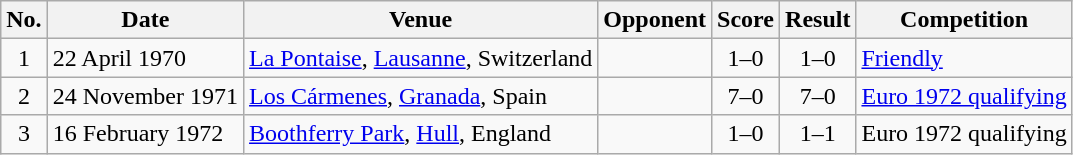<table class="wikitable sortable">
<tr>
<th scope="col">No.</th>
<th scope="col">Date</th>
<th scope="col">Venue</th>
<th scope="col">Opponent</th>
<th scope="col">Score</th>
<th scope="col">Result</th>
<th scope="col">Competition</th>
</tr>
<tr>
<td align="center">1</td>
<td>22 April 1970</td>
<td><a href='#'>La Pontaise</a>, <a href='#'>Lausanne</a>, Switzerland</td>
<td></td>
<td align="center">1–0</td>
<td align="center">1–0</td>
<td><a href='#'>Friendly</a></td>
</tr>
<tr>
<td align="center">2</td>
<td>24 November 1971</td>
<td><a href='#'>Los Cármenes</a>, <a href='#'>Granada</a>, Spain</td>
<td></td>
<td align="center">7–0</td>
<td align="center">7–0</td>
<td><a href='#'>Euro 1972 qualifying</a></td>
</tr>
<tr>
<td align="center">3</td>
<td>16 February 1972</td>
<td><a href='#'>Boothferry Park</a>, <a href='#'>Hull</a>, England</td>
<td></td>
<td align="center">1–0</td>
<td align="center">1–1</td>
<td>Euro 1972 qualifying</td>
</tr>
</table>
